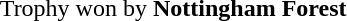<table width="100%">
<tr>
<td align="right">Trophy won by <strong>Nottingham Forest</strong></td>
</tr>
</table>
